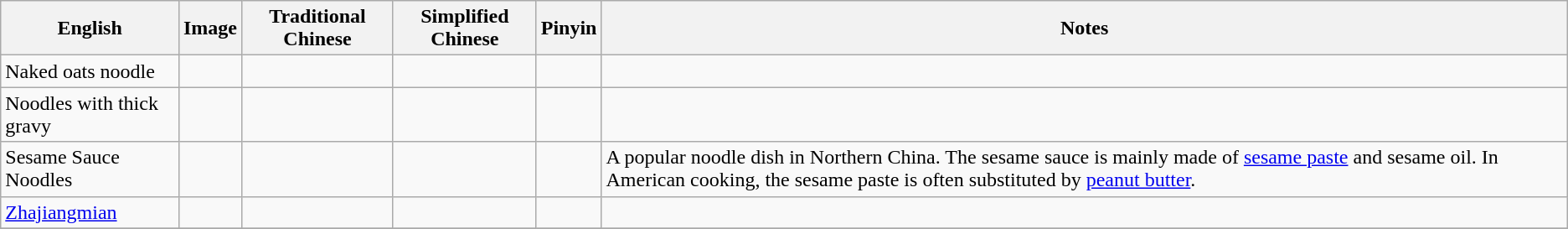<table class="wikitable sortable">
<tr>
<th>English</th>
<th>Image</th>
<th>Traditional Chinese</th>
<th>Simplified Chinese</th>
<th>Pinyin</th>
<th>Notes</th>
</tr>
<tr>
<td>Naked oats noodle</td>
<td></td>
<td></td>
<td></td>
<td></td>
<td></td>
</tr>
<tr>
<td>Noodles with thick gravy</td>
<td></td>
<td></td>
<td></td>
<td></td>
<td></td>
</tr>
<tr>
<td>Sesame Sauce Noodles</td>
<td></td>
<td></td>
<td></td>
<td></td>
<td>A popular noodle dish in Northern China.  The sesame sauce is mainly made of <a href='#'>sesame paste</a> and sesame oil. In American cooking, the sesame paste is often substituted by <a href='#'>peanut butter</a>.</td>
</tr>
<tr>
<td><a href='#'>Zhajiangmian</a></td>
<td></td>
<td></td>
<td></td>
<td></td>
<td></td>
</tr>
<tr>
</tr>
</table>
